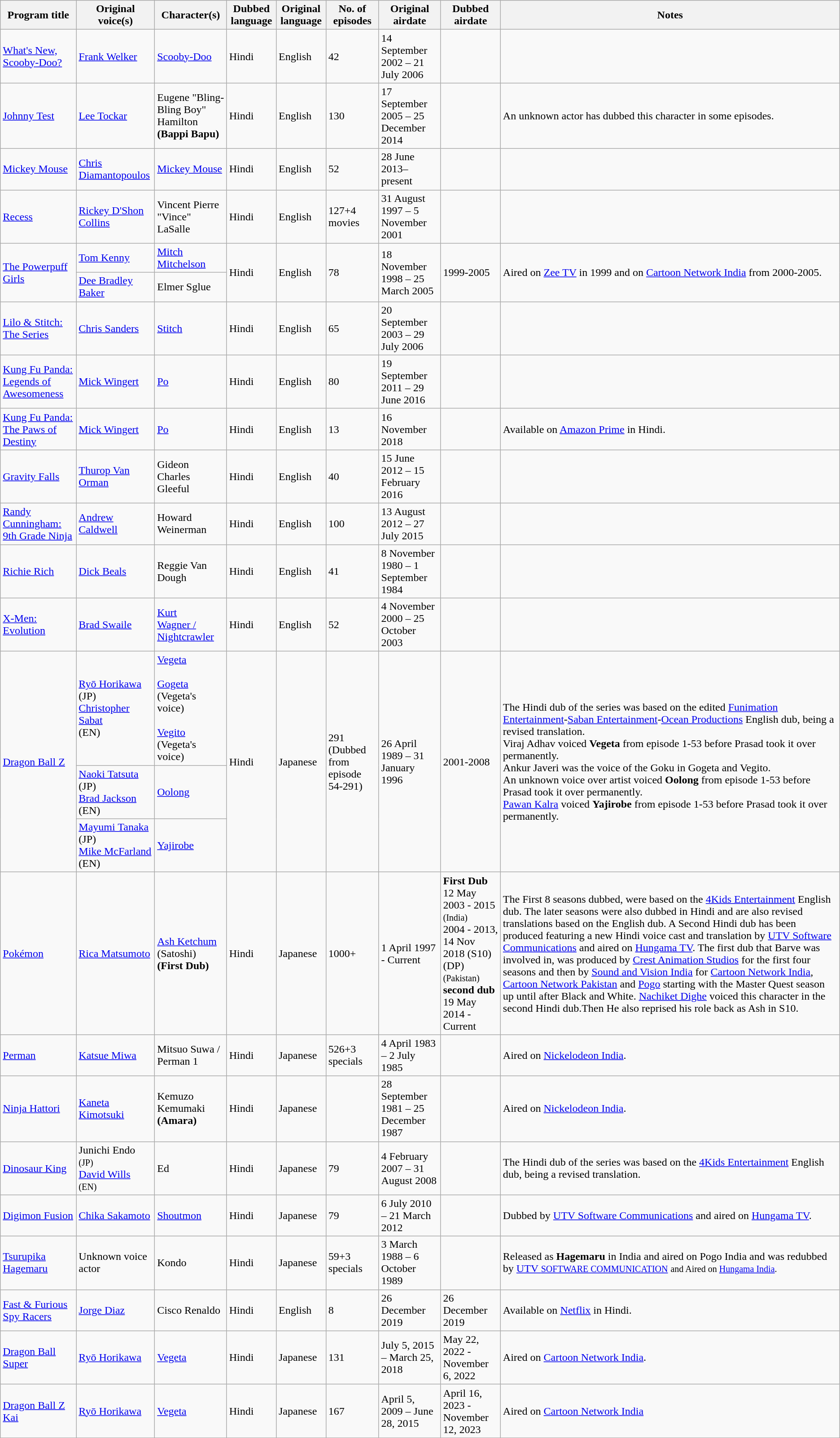<table class="wikitable">
<tr>
<th>Program title</th>
<th>Original voice(s)</th>
<th>Character(s)</th>
<th>Dubbed language</th>
<th>Original language</th>
<th>No. of episodes</th>
<th>Original airdate</th>
<th>Dubbed airdate</th>
<th>Notes</th>
</tr>
<tr>
<td><a href='#'>What's New, Scooby-Doo?</a><br></td>
<td><a href='#'>Frank Welker</a></td>
<td><a href='#'>Scooby-Doo</a></td>
<td>Hindi</td>
<td>English</td>
<td>42</td>
<td>14 September 2002 – 21 July 2006</td>
<td></td>
<td></td>
</tr>
<tr>
<td><a href='#'>Johnny Test</a></td>
<td><a href='#'>Lee Tockar</a></td>
<td>Eugene "Bling-Bling Boy" Hamilton<br> <strong>(Bappi Bapu)</strong></td>
<td>Hindi</td>
<td>English</td>
<td>130</td>
<td>17 September 2005 – 25 December 2014</td>
<td></td>
<td>An unknown actor has dubbed this character in some episodes.</td>
</tr>
<tr>
<td><a href='#'>Mickey Mouse</a></td>
<td><a href='#'>Chris Diamantopoulos</a></td>
<td><a href='#'>Mickey Mouse</a></td>
<td>Hindi</td>
<td>English</td>
<td>52</td>
<td>28 June 2013–present</td>
<td></td>
<td></td>
</tr>
<tr>
<td><a href='#'>Recess</a></td>
<td><a href='#'>Rickey D'Shon Collins</a></td>
<td>Vincent Pierre "Vince" LaSalle</td>
<td>Hindi</td>
<td>English</td>
<td>127+4 movies</td>
<td>31 August 1997 – 5 November 2001</td>
<td></td>
<td></td>
</tr>
<tr>
<td rowspan="2" style="text-align:centre"><a href='#'>The Powerpuff Girls</a></td>
<td><a href='#'>Tom Kenny</a></td>
<td><a href='#'>Mitch Mitchelson</a></td>
<td rowspan="2" style="text-align:centre">Hindi</td>
<td rowspan="2" style="text-align:centre">English</td>
<td rowspan="2" style="text-align:centre">78</td>
<td rowspan="2" style="text-align:centre">18 November 1998 – 25 March 2005</td>
<td rowspan="2" style="text-align:centre">1999-2005</td>
<td rowspan="2" style="text-align:centre">Aired on <a href='#'>Zee TV</a> in 1999 and on <a href='#'>Cartoon Network India</a> from 2000-2005.</td>
</tr>
<tr>
<td><a href='#'>Dee Bradley Baker</a></td>
<td>Elmer Sglue</td>
</tr>
<tr>
<td><a href='#'>Lilo & Stitch: The Series</a></td>
<td><a href='#'>Chris Sanders</a></td>
<td><a href='#'>Stitch</a></td>
<td>Hindi</td>
<td>English</td>
<td>65</td>
<td>20 September 2003 – 29 July 2006</td>
<td></td>
<td></td>
</tr>
<tr>
<td><a href='#'>Kung Fu Panda: Legends of Awesomeness</a></td>
<td><a href='#'>Mick Wingert</a></td>
<td><a href='#'>Po</a></td>
<td>Hindi</td>
<td>English</td>
<td>80</td>
<td>19 September 2011 – 29 June 2016</td>
<td></td>
<td></td>
</tr>
<tr>
<td><a href='#'>Kung Fu Panda: The Paws of Destiny</a></td>
<td><a href='#'>Mick Wingert</a></td>
<td><a href='#'>Po</a></td>
<td>Hindi</td>
<td>English</td>
<td>13</td>
<td>16 November 2018</td>
<td></td>
<td>Available on <a href='#'>Amazon Prime</a> in Hindi.</td>
</tr>
<tr>
<td><a href='#'>Gravity Falls</a></td>
<td><a href='#'>Thurop Van Orman</a></td>
<td>Gideon Charles Gleeful</td>
<td>Hindi</td>
<td>English</td>
<td>40</td>
<td>15 June 2012 – 15 February 2016</td>
<td></td>
<td></td>
</tr>
<tr>
<td><a href='#'>Randy Cunningham: 9th Grade Ninja</a></td>
<td><a href='#'>Andrew Caldwell</a></td>
<td>Howard Weinerman</td>
<td>Hindi</td>
<td>English</td>
<td>100</td>
<td>13 August 2012 – 27 July 2015</td>
<td></td>
<td></td>
</tr>
<tr>
<td><a href='#'>Richie Rich</a></td>
<td><a href='#'>Dick Beals</a></td>
<td>Reggie Van Dough</td>
<td>Hindi</td>
<td>English</td>
<td>41</td>
<td>8 November 1980 – 1 September 1984</td>
<td></td>
<td></td>
</tr>
<tr>
<td><a href='#'>X-Men: Evolution</a></td>
<td><a href='#'>Brad Swaile</a></td>
<td><a href='#'>Kurt<br> Wagner / Nightcrawler</a></td>
<td>Hindi</td>
<td>English</td>
<td>52</td>
<td>4 November 2000 – 25 October 2003</td>
<td></td>
<td></td>
</tr>
<tr>
<td rowspan="3" style="text-align:centre"><a href='#'>Dragon Ball Z</a></td>
<td><a href='#'>Ryō Horikawa</a><br>(JP)<br><a href='#'>Christopher Sabat</a><br>(EN)</td>
<td><a href='#'>Vegeta</a><br><br><a href='#'>Gogeta</a><br>(Vegeta's voice)<br><br><a href='#'>Vegito</a><br>(Vegeta's voice)</td>
<td rowspan="3" style="text-align:centre">Hindi</td>
<td rowspan="3" style="text-align:centre">Japanese</td>
<td rowspan="3" style="text-align:centre">291 (Dubbed from episode 54-291)</td>
<td rowspan="3" style="text-align:centre">26 April 1989 – 31 January 1996</td>
<td rowspan="3" style="text-align:centre">2001-2008</td>
<td rowspan="3" style="text-align:centre">The Hindi dub of the series was based on the edited <a href='#'>Funimation Entertainment</a>-<a href='#'>Saban Entertainment</a>-<a href='#'>Ocean Productions</a> English dub, being a revised translation.<br> Viraj Adhav voiced <strong>Vegeta</strong> from episode 1-53 before Prasad took it over permanently. <br>Ankur Javeri was the voice of the Goku in Gogeta and Vegito. <br>An unknown voice over artist voiced <strong>Oolong</strong> from episode 1-53 before Prasad took it over permanently.<br><a href='#'>Pawan Kalra</a> voiced <strong>Yajirobe</strong> from episode 1-53 before Prasad took it over permanently.</td>
</tr>
<tr>
<td><a href='#'>Naoki Tatsuta</a><br>(JP)<br><a href='#'>Brad Jackson</a><br>(EN)</td>
<td><a href='#'>Oolong</a></td>
</tr>
<tr>
<td><a href='#'>Mayumi Tanaka</a><br>(JP)<br><a href='#'>Mike McFarland</a><br>(EN)</td>
<td><a href='#'>Yajirobe</a></td>
</tr>
<tr>
<td><a href='#'>Pokémon</a></td>
<td><a href='#'>Rica Matsumoto</a></td>
<td><a href='#'>Ash Ketchum</a> (Satoshi) <br> <strong>(First Dub)</strong></td>
<td>Hindi</td>
<td>Japanese</td>
<td>1000+</td>
<td>1 April 1997 - Current</td>
<td><strong>First Dub</strong> 12 May 2003 - 2015<br><small>(India)</small><br>2004 - 2013,<br>14 Nov 2018 (S10) (DP)<br><small>(Pakistan)</small> <br> <strong>second dub</strong><br> 19 May 2014 - Current</td>
<td>The First 8 seasons dubbed, were based on the <a href='#'>4Kids Entertainment</a> English dub. The later seasons were also dubbed in Hindi and are also revised translations based on the English dub. A Second Hindi dub has been produced featuring a new Hindi voice cast and translation by <a href='#'>UTV Software Communications</a> and aired on <a href='#'>Hungama TV</a>. The first dub that Barve was involved in, was produced by <a href='#'>Crest Animation Studios</a> for the first four seasons and then by <a href='#'>Sound and Vision India</a> for <a href='#'>Cartoon Network India</a>, <a href='#'>Cartoon Network Pakistan</a> and <a href='#'>Pogo</a> starting with the Master Quest season up until after Black and White. <a href='#'>Nachiket Dighe</a> voiced this character in the second Hindi dub.Then He also reprised his role back as Ash in S10.</td>
</tr>
<tr>
<td><a href='#'>Perman</a></td>
<td><a href='#'>Katsue Miwa</a></td>
<td>Mitsuo Suwa / Perman 1</td>
<td>Hindi</td>
<td>Japanese</td>
<td>526+3 specials</td>
<td>4 April 1983 – 2 July 1985</td>
<td></td>
<td>Aired on <a href='#'>Nickelodeon India</a>.</td>
</tr>
<tr>
<td><a href='#'>Ninja Hattori</a></td>
<td><a href='#'>Kaneta Kimotsuki</a></td>
<td>Kemuzo Kemumaki <strong>(Amara)</strong></td>
<td>Hindi</td>
<td>Japanese</td>
<td></td>
<td>28 September 1981 – 25 December 1987</td>
<td></td>
<td>Aired on <a href='#'>Nickelodeon India</a>.</td>
</tr>
<tr>
<td><a href='#'>Dinosaur King</a></td>
<td>Junichi Endo <small>(JP)</small> <br> <a href='#'>David Wills</a> <br><small>(EN)</small></td>
<td>Ed</td>
<td>Hindi</td>
<td>Japanese</td>
<td>79</td>
<td>4 February 2007 – 31 August 2008</td>
<td></td>
<td>The Hindi dub of the series was based on the <a href='#'>4Kids Entertainment</a>  English dub, being a revised translation.</td>
</tr>
<tr>
<td><a href='#'>Digimon Fusion</a></td>
<td><a href='#'>Chika Sakamoto</a></td>
<td><a href='#'>Shoutmon</a></td>
<td>Hindi</td>
<td>Japanese</td>
<td>79</td>
<td>6 July 2010 – 21 March 2012</td>
<td></td>
<td>Dubbed by <a href='#'>UTV Software Communications</a> and aired on <a href='#'>Hungama TV</a>.</td>
</tr>
<tr>
<td><a href='#'>Tsurupika Hagemaru</a></td>
<td>Unknown voice actor</td>
<td>Kondo</td>
<td>Hindi</td>
<td>Japanese</td>
<td>59+3 specials</td>
<td>3 March 1988 – 6 October 1989</td>
<td></td>
<td>Released as <strong>Hagemaru</strong> in India and aired on Pogo India and  was redubbed by <a href='#'>UTV <small>SOFTWARE COMMUNICATION</small></a> <small>and Aired on <a href='#'>Hungama India</a>.</small></td>
</tr>
<tr>
<td><a href='#'>Fast & Furious Spy Racers</a></td>
<td><a href='#'>Jorge Diaz</a></td>
<td>Cisco Renaldo</td>
<td>Hindi</td>
<td>English</td>
<td>8</td>
<td>26 December 2019</td>
<td>26 December 2019</td>
<td>Available on <a href='#'>Netflix</a> in Hindi.</td>
</tr>
<tr>
<td><a href='#'>Dragon Ball Super</a></td>
<td><a href='#'>Ryō Horikawa</a></td>
<td><a href='#'>Vegeta</a></td>
<td>Hindi</td>
<td>Japanese</td>
<td>131</td>
<td>July 5, 2015 – March 25, 2018</td>
<td>May 22, 2022 - November 6, 2022</td>
<td>Aired on <a href='#'>Cartoon Network India</a>.</td>
</tr>
<tr>
<td><a href='#'>Dragon Ball Z Kai</a></td>
<td><a href='#'>Ryō Horikawa</a></td>
<td><a href='#'>Vegeta</a></td>
<td>Hindi</td>
<td>Japanese</td>
<td>167</td>
<td>April 5, 2009 – June 28, 2015</td>
<td>April 16, 2023 - November 12, 2023</td>
<td>Aired on <a href='#'>Cartoon Network India</a></td>
</tr>
</table>
